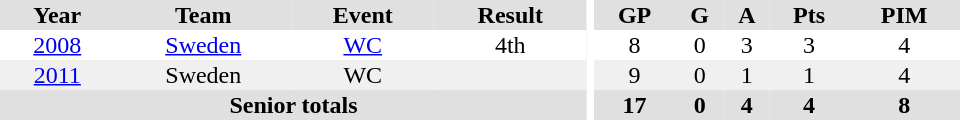<table border="0" cellpadding="1" cellspacing="0" ID="Table3" style="text-align:center; width:40em">
<tr ALIGN="center" bgcolor="#e0e0e0">
<th>Year</th>
<th>Team</th>
<th>Event</th>
<th>Result</th>
<th rowspan="99" bgcolor="#ffffff"></th>
<th>GP</th>
<th>G</th>
<th>A</th>
<th>Pts</th>
<th>PIM</th>
</tr>
<tr>
<td><a href='#'>2008</a></td>
<td><a href='#'>Sweden</a></td>
<td><a href='#'>WC</a></td>
<td>4th</td>
<td>8</td>
<td>0</td>
<td>3</td>
<td>3</td>
<td>4</td>
</tr>
<tr bgcolor="#f0f0f0">
<td><a href='#'>2011</a></td>
<td>Sweden</td>
<td>WC</td>
<td></td>
<td>9</td>
<td>0</td>
<td>1</td>
<td>1</td>
<td>4</td>
</tr>
<tr bgcolor="#e0e0e0">
<th colspan=4>Senior totals</th>
<th>17</th>
<th>0</th>
<th>4</th>
<th>4</th>
<th>8</th>
</tr>
</table>
